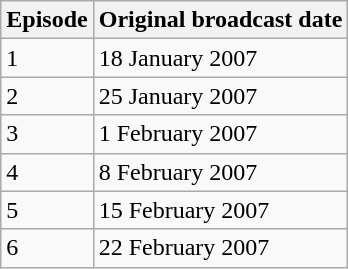<table class="wikitable">
<tr>
<th>Episode</th>
<th>Original broadcast date</th>
</tr>
<tr>
<td>1</td>
<td>18 January 2007</td>
</tr>
<tr>
<td>2</td>
<td>25 January 2007</td>
</tr>
<tr>
<td>3</td>
<td>1 February 2007</td>
</tr>
<tr>
<td>4</td>
<td>8 February 2007</td>
</tr>
<tr>
<td>5</td>
<td>15 February 2007</td>
</tr>
<tr>
<td>6</td>
<td>22 February 2007</td>
</tr>
</table>
